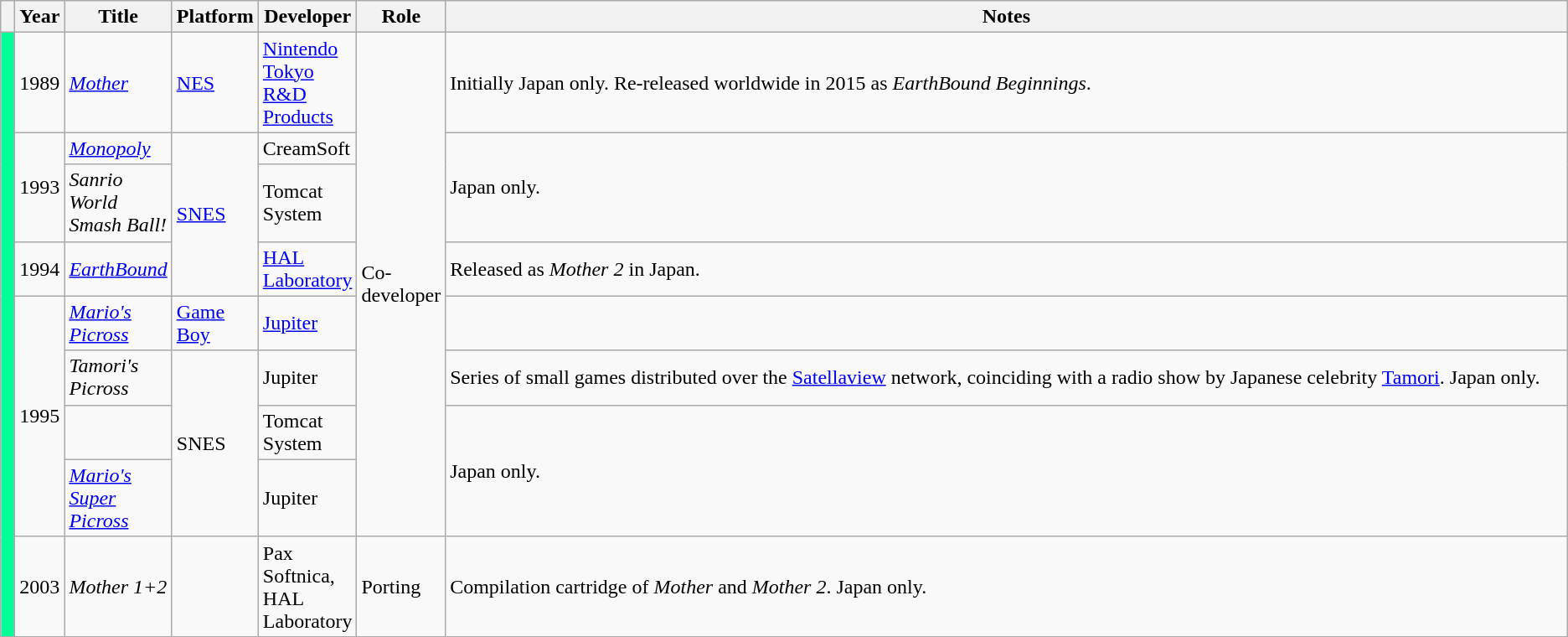<table class="wikitable sortable">
<tr>
<th class="unsortable"> </th>
<th>Year</th>
<th>Title</th>
<th>Platform</th>
<th>Developer</th>
<th>Role</th>
<th class="unsortable" style="width:100%;">Notes</th>
</tr>
<tr>
<td rowspan="9" style="background:#00ff99;"> </td>
<td>1989</td>
<td><em><a href='#'>Mother</a></em></td>
<td><a href='#'>NES</a></td>
<td><a href='#'>Nintendo Tokyo R&D Products</a></td>
<td rowspan="8">Co-developer</td>
<td>Initially Japan only. Re-released worldwide in 2015 as <em>EarthBound Beginnings</em>.</td>
</tr>
<tr>
<td rowspan="2">1993</td>
<td><em><a href='#'>Monopoly</a></em></td>
<td rowspan="3"><a href='#'>SNES</a></td>
<td>CreamSoft</td>
<td rowspan="2">Japan only.</td>
</tr>
<tr>
<td><em>Sanrio World Smash Ball!</em></td>
<td>Tomcat System</td>
</tr>
<tr>
<td>1994</td>
<td><em><a href='#'>EarthBound</a></em></td>
<td><a href='#'>HAL Laboratory</a></td>
<td>Released as <em>Mother 2</em> in Japan.</td>
</tr>
<tr>
<td rowspan="4">1995</td>
<td><em><a href='#'>Mario's Picross</a></em></td>
<td><a href='#'>Game Boy</a></td>
<td><a href='#'>Jupiter</a></td>
<td></td>
</tr>
<tr>
<td><em>Tamori's Picross</em></td>
<td rowspan="3">SNES</td>
<td>Jupiter</td>
<td>Series of small games distributed over the <a href='#'>Satellaview</a> network, coinciding with a radio show by Japanese celebrity <a href='#'>Tamori</a>. Japan only.</td>
</tr>
<tr>
<td></td>
<td>Tomcat System</td>
<td rowspan="2">Japan only.</td>
</tr>
<tr>
<td><em><a href='#'>Mario's Super Picross</a></em></td>
<td>Jupiter</td>
</tr>
<tr>
<td>2003</td>
<td><em>Mother 1+2</em></td>
<td></td>
<td>Pax Softnica, HAL Laboratory</td>
<td>Porting</td>
<td>Compilation cartridge of <em>Mother</em> and <em>Mother 2</em>. Japan only.</td>
</tr>
</table>
